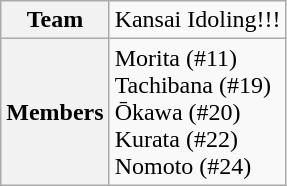<table class="wikitable">
<tr>
<th>Team</th>
<td>Kansai Idoling!!!</td>
</tr>
<tr>
<th>Members</th>
<td>Morita (#11) <br>Tachibana (#19) <br>Ōkawa (#20) <br>Kurata (#22) <br>Nomoto (#24)</td>
</tr>
</table>
